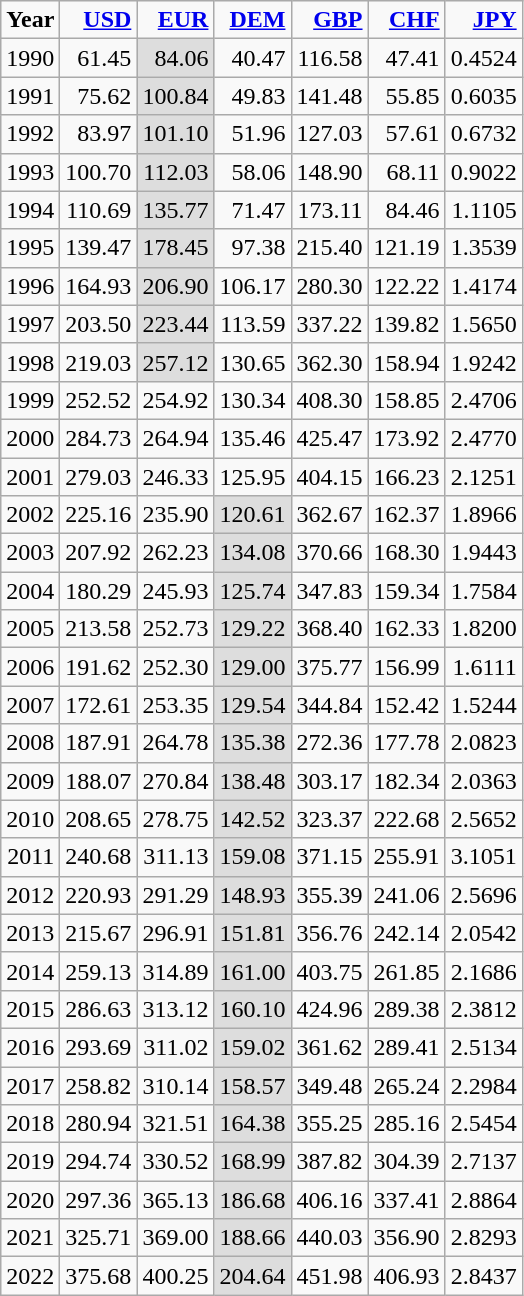<table class="wikitable" style="text-align:right">
<tr>
<td><strong>Year</strong></td>
<td> <strong><a href='#'>USD</a></strong></td>
<td> <strong><a href='#'>EUR</a></strong></td>
<td> <strong><a href='#'>DEM</a></strong></td>
<td> <strong><a href='#'>GBP</a></strong></td>
<td> <strong><a href='#'>CHF</a></strong></td>
<td> <strong><a href='#'>JPY</a></strong></td>
</tr>
<tr>
<td>1990</td>
<td>61.45</td>
<td style="background:#DDDDDD;">84.06</td>
<td>40.47</td>
<td>116.58</td>
<td>47.41</td>
<td>0.4524</td>
</tr>
<tr>
<td>1991</td>
<td>75.62</td>
<td style="background:#DDDDDD;">100.84</td>
<td>49.83</td>
<td>141.48</td>
<td>55.85</td>
<td>0.6035</td>
</tr>
<tr>
<td>1992</td>
<td>83.97</td>
<td style="background:#DDDDDD;">101.10</td>
<td>51.96</td>
<td>127.03</td>
<td>57.61</td>
<td>0.6732</td>
</tr>
<tr>
<td>1993</td>
<td>100.70</td>
<td style="background:#DDDDDD;">112.03</td>
<td>58.06</td>
<td>148.90</td>
<td>68.11</td>
<td>0.9022</td>
</tr>
<tr>
<td>1994</td>
<td>110.69</td>
<td style="background:#DDDDDD;">135.77</td>
<td>71.47</td>
<td>173.11</td>
<td>84.46</td>
<td>1.1105</td>
</tr>
<tr>
<td>1995</td>
<td>139.47</td>
<td style="background:#DDDDDD;">178.45</td>
<td>97.38</td>
<td>215.40</td>
<td>121.19</td>
<td>1.3539</td>
</tr>
<tr>
<td>1996</td>
<td>164.93</td>
<td style="background:#DDDDDD;">206.90</td>
<td>106.17</td>
<td>280.30</td>
<td>122.22</td>
<td>1.4174</td>
</tr>
<tr>
<td>1997</td>
<td>203.50</td>
<td style="background:#DDDDDD;">223.44</td>
<td>113.59</td>
<td>337.22</td>
<td>139.82</td>
<td>1.5650</td>
</tr>
<tr>
<td>1998</td>
<td>219.03</td>
<td style="background:#DDDDDD;">257.12</td>
<td>130.65</td>
<td>362.30</td>
<td>158.94</td>
<td>1.9242</td>
</tr>
<tr>
<td>1999</td>
<td>252.52</td>
<td>254.92</td>
<td>130.34</td>
<td>408.30</td>
<td>158.85</td>
<td>2.4706</td>
</tr>
<tr>
<td>2000</td>
<td>284.73</td>
<td>264.94</td>
<td>135.46</td>
<td>425.47</td>
<td>173.92</td>
<td>2.4770</td>
</tr>
<tr>
<td>2001</td>
<td>279.03</td>
<td>246.33</td>
<td>125.95</td>
<td>404.15</td>
<td>166.23</td>
<td>2.1251</td>
</tr>
<tr>
<td>2002</td>
<td>225.16</td>
<td>235.90</td>
<td style="background:#DDDDDD;">120.61</td>
<td>362.67</td>
<td>162.37</td>
<td>1.8966</td>
</tr>
<tr>
<td>2003</td>
<td>207.92</td>
<td>262.23</td>
<td style="background:#DDDDDD;">134.08</td>
<td>370.66</td>
<td>168.30</td>
<td>1.9443</td>
</tr>
<tr>
<td>2004</td>
<td>180.29</td>
<td>245.93</td>
<td style="background:#DDDDDD;">125.74</td>
<td>347.83</td>
<td>159.34</td>
<td>1.7584</td>
</tr>
<tr>
<td>2005</td>
<td>213.58</td>
<td>252.73</td>
<td style="background:#DDDDDD;">129.22</td>
<td>368.40</td>
<td>162.33</td>
<td>1.8200</td>
</tr>
<tr>
<td>2006</td>
<td>191.62</td>
<td>252.30</td>
<td style="background:#DDDDDD;">129.00</td>
<td>375.77</td>
<td>156.99</td>
<td>1.6111</td>
</tr>
<tr>
<td>2007</td>
<td>172.61</td>
<td>253.35</td>
<td style="background:#DDDDDD;">129.54</td>
<td>344.84</td>
<td>152.42</td>
<td>1.5244</td>
</tr>
<tr>
<td>2008</td>
<td>187.91</td>
<td>264.78</td>
<td style="background:#DDDDDD;">135.38</td>
<td>272.36</td>
<td>177.78</td>
<td>2.0823</td>
</tr>
<tr>
<td>2009</td>
<td>188.07</td>
<td>270.84</td>
<td style="background:#DDDDDD;">138.48</td>
<td>303.17</td>
<td>182.34</td>
<td>2.0363</td>
</tr>
<tr>
<td>2010</td>
<td>208.65</td>
<td>278.75</td>
<td style="background:#DDDDDD;">142.52</td>
<td>323.37</td>
<td>222.68</td>
<td>2.5652</td>
</tr>
<tr>
<td>2011</td>
<td>240.68</td>
<td>311.13</td>
<td style="background:#DDDDDD;">159.08</td>
<td>371.15</td>
<td>255.91</td>
<td>3.1051</td>
</tr>
<tr>
<td>2012</td>
<td>220.93</td>
<td>291.29</td>
<td style="background:#DDDDDD;">148.93</td>
<td>355.39</td>
<td>241.06</td>
<td>2.5696</td>
</tr>
<tr>
<td>2013</td>
<td>215.67</td>
<td>296.91</td>
<td style="background:#DDDDDD;">151.81</td>
<td>356.76</td>
<td>242.14</td>
<td>2.0542</td>
</tr>
<tr>
<td>2014</td>
<td>259.13</td>
<td>314.89</td>
<td style="background:#DDDDDD;">161.00</td>
<td>403.75</td>
<td>261.85</td>
<td>2.1686</td>
</tr>
<tr>
<td>2015</td>
<td>286.63</td>
<td>313.12</td>
<td style="background:#DDDDDD;">160.10</td>
<td>424.96</td>
<td>289.38</td>
<td>2.3812</td>
</tr>
<tr>
<td>2016</td>
<td>293.69</td>
<td>311.02</td>
<td style="background:#DDDDDD;">159.02</td>
<td>361.62</td>
<td>289.41</td>
<td>2.5134</td>
</tr>
<tr>
<td>2017</td>
<td>258.82</td>
<td>310.14</td>
<td style="background:#DDDDDD;">158.57</td>
<td>349.48</td>
<td>265.24</td>
<td>2.2984</td>
</tr>
<tr>
<td>2018</td>
<td>280.94</td>
<td>321.51</td>
<td style="background:#DDDDDD;">164.38</td>
<td>355.25</td>
<td>285.16</td>
<td>2.5454</td>
</tr>
<tr>
<td>2019</td>
<td>294.74</td>
<td>330.52</td>
<td style="background:#DDDDDD;">168.99</td>
<td>387.82</td>
<td>304.39</td>
<td>2.7137</td>
</tr>
<tr>
<td>2020</td>
<td>297.36</td>
<td>365.13</td>
<td style="background:#DDDDDD;">186.68</td>
<td>406.16</td>
<td>337.41</td>
<td>2.8864</td>
</tr>
<tr>
<td>2021</td>
<td>325.71</td>
<td>369.00</td>
<td style="background:#DDDDDD;">188.66</td>
<td>440.03</td>
<td>356.90</td>
<td>2.8293</td>
</tr>
<tr>
<td>2022</td>
<td>375.68</td>
<td>400.25</td>
<td style="background:#DDDDDD;">204.64</td>
<td>451.98</td>
<td>406.93</td>
<td>2.8437</td>
</tr>
</table>
